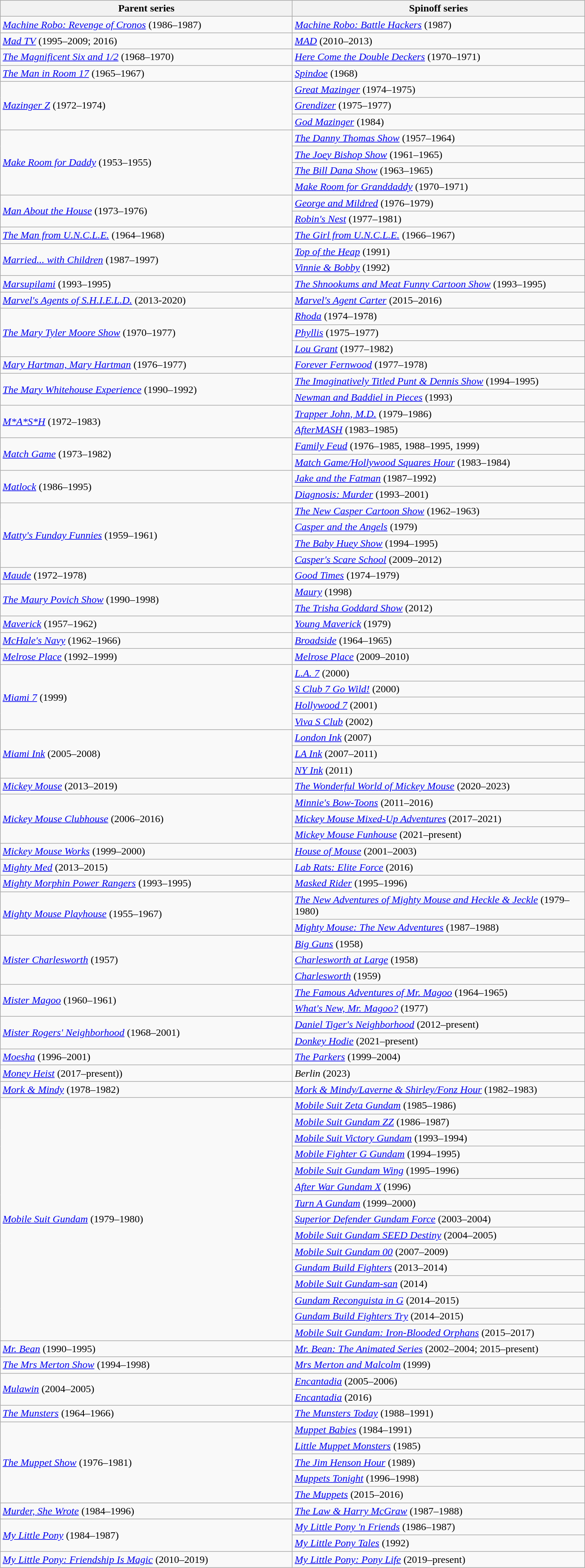<table class="wikitable">
<tr>
<th width="450">Parent series</th>
<th width="450">Spinoff series</th>
</tr>
<tr>
<td><em><a href='#'>Machine Robo: Revenge of Cronos</a></em> (1986–1987)</td>
<td><em><a href='#'>Machine Robo: Battle Hackers</a></em> (1987)</td>
</tr>
<tr>
<td><em><a href='#'>Mad TV</a></em> (1995–2009; 2016)</td>
<td><em><a href='#'>MAD</a></em> (2010–2013)</td>
</tr>
<tr>
<td><em><a href='#'>The Magnificent Six and 1/2</a></em> (1968–1970)</td>
<td><em><a href='#'>Here Come the Double Deckers</a></em> (1970–1971)</td>
</tr>
<tr>
<td><em><a href='#'>The Man in Room 17</a></em> (1965–1967)</td>
<td><em><a href='#'>Spindoe</a></em> (1968)</td>
</tr>
<tr>
<td rowspan="3"><em><a href='#'>Mazinger Z</a></em> (1972–1974)</td>
<td><em><a href='#'>Great Mazinger</a></em> (1974–1975)</td>
</tr>
<tr>
<td><em><a href='#'>Grendizer</a></em> (1975–1977)</td>
</tr>
<tr>
<td><em><a href='#'>God Mazinger</a></em> (1984)</td>
</tr>
<tr>
<td rowspan="4"><em><a href='#'>Make Room for Daddy</a></em> (1953–1955)</td>
<td><em><a href='#'>The Danny Thomas Show</a></em> (1957–1964)</td>
</tr>
<tr>
<td><em><a href='#'>The Joey Bishop Show</a></em> (1961–1965)</td>
</tr>
<tr>
<td><em><a href='#'>The Bill Dana Show</a></em> (1963–1965)</td>
</tr>
<tr>
<td><em><a href='#'>Make Room for Granddaddy</a></em> (1970–1971)</td>
</tr>
<tr>
<td rowspan="2"><em><a href='#'>Man About the House</a></em> (1973–1976)</td>
<td><em><a href='#'>George and Mildred</a></em> (1976–1979)</td>
</tr>
<tr>
<td><em><a href='#'>Robin's Nest</a></em> (1977–1981)</td>
</tr>
<tr>
<td><em><a href='#'>The Man from U.N.C.L.E.</a></em> (1964–1968)</td>
<td><em><a href='#'>The Girl from U.N.C.L.E.</a></em> (1966–1967)</td>
</tr>
<tr>
<td rowspan="2"><em><a href='#'>Married... with Children</a></em> (1987–1997)</td>
<td><em><a href='#'>Top of the Heap</a></em> (1991)</td>
</tr>
<tr>
<td><em><a href='#'>Vinnie & Bobby</a></em> (1992)</td>
</tr>
<tr>
<td><em><a href='#'>Marsupilami</a></em> (1993–1995)</td>
<td><em><a href='#'>The Shnookums and Meat Funny Cartoon Show</a></em> (1993–1995)</td>
</tr>
<tr>
<td><em><a href='#'>Marvel's Agents of S.H.I.E.L.D.</a></em> (2013-2020)</td>
<td><em><a href='#'>Marvel's Agent Carter</a></em> (2015–2016)</td>
</tr>
<tr>
<td rowspan="3"><em><a href='#'>The Mary Tyler Moore Show</a></em> (1970–1977)</td>
<td><em><a href='#'>Rhoda</a></em> (1974–1978)</td>
</tr>
<tr>
<td><em><a href='#'>Phyllis</a></em> (1975–1977)</td>
</tr>
<tr>
<td><em><a href='#'>Lou Grant</a></em> (1977–1982)</td>
</tr>
<tr>
<td><em><a href='#'>Mary Hartman, Mary Hartman</a></em> (1976–1977)</td>
<td><em><a href='#'>Forever Fernwood</a></em> (1977–1978)</td>
</tr>
<tr>
<td rowspan="2"><em><a href='#'>The Mary Whitehouse Experience</a></em> (1990–1992)</td>
<td><em><a href='#'>The Imaginatively Titled Punt & Dennis Show</a></em> (1994–1995)</td>
</tr>
<tr>
<td><em><a href='#'>Newman and Baddiel in Pieces</a></em> (1993)</td>
</tr>
<tr>
<td rowspan="2"><em><a href='#'>M*A*S*H</a></em> (1972–1983)</td>
<td><em><a href='#'>Trapper John, M.D.</a></em> (1979–1986)</td>
</tr>
<tr>
<td><em><a href='#'>AfterMASH</a></em> (1983–1985)</td>
</tr>
<tr>
<td rowspan="2"><em><a href='#'>Match Game</a></em> (1973–1982)</td>
<td><em><a href='#'>Family Feud</a></em> (1976–1985, 1988–1995, 1999)</td>
</tr>
<tr>
<td><em><a href='#'>Match Game/Hollywood Squares Hour</a></em> (1983–1984)</td>
</tr>
<tr>
<td rowspan="2"><em><a href='#'>Matlock</a></em> (1986–1995)</td>
<td><em><a href='#'>Jake and the Fatman</a></em> (1987–1992)</td>
</tr>
<tr>
<td><em><a href='#'>Diagnosis: Murder</a></em> (1993–2001)</td>
</tr>
<tr>
<td rowspan="4"><em><a href='#'>Matty's Funday Funnies</a></em> (1959–1961)</td>
<td><em><a href='#'>The New Casper Cartoon Show</a></em> (1962–1963)</td>
</tr>
<tr>
<td><em><a href='#'>Casper and the Angels</a></em> (1979)</td>
</tr>
<tr>
<td><em><a href='#'>The Baby Huey Show</a></em> (1994–1995)</td>
</tr>
<tr>
<td><em><a href='#'>Casper's Scare School</a></em> (2009–2012)</td>
</tr>
<tr>
<td><em><a href='#'>Maude</a></em> (1972–1978)</td>
<td><em><a href='#'>Good Times</a></em> (1974–1979)</td>
</tr>
<tr>
<td rowspan="2"><em><a href='#'>The Maury Povich Show</a></em> (1990–1998)</td>
<td><em><a href='#'>Maury</a></em> (1998)</td>
</tr>
<tr>
<td><em><a href='#'>The Trisha Goddard Show</a></em> (2012)</td>
</tr>
<tr>
<td><em><a href='#'>Maverick</a></em> (1957–1962)</td>
<td><em><a href='#'>Young Maverick</a></em> (1979)</td>
</tr>
<tr>
<td><em><a href='#'>McHale's Navy</a></em> (1962–1966)</td>
<td><em><a href='#'>Broadside</a></em> (1964–1965)</td>
</tr>
<tr>
<td><em><a href='#'>Melrose Place</a></em> (1992–1999)</td>
<td><em><a href='#'>Melrose Place</a></em> (2009–2010)</td>
</tr>
<tr>
<td rowspan="4"><em><a href='#'>Miami 7</a></em> (1999)</td>
<td><em><a href='#'>L.A. 7</a></em> (2000)</td>
</tr>
<tr>
<td><em><a href='#'>S Club 7 Go Wild!</a></em> (2000)</td>
</tr>
<tr>
<td><em><a href='#'>Hollywood 7</a></em> (2001)</td>
</tr>
<tr>
<td><em><a href='#'>Viva S Club</a></em> (2002)</td>
</tr>
<tr>
<td rowspan="3"><em><a href='#'>Miami Ink</a></em> (2005–2008)</td>
<td><em><a href='#'>London Ink</a></em> (2007)</td>
</tr>
<tr>
<td><em><a href='#'>LA Ink</a></em> (2007–2011)</td>
</tr>
<tr>
<td><em><a href='#'>NY Ink</a></em> (2011)</td>
</tr>
<tr>
<td><em><a href='#'>Mickey Mouse</a></em> (2013–2019)</td>
<td><em><a href='#'>The Wonderful World of Mickey Mouse</a></em> (2020–2023)</td>
</tr>
<tr>
<td rowspan="3"><em><a href='#'>Mickey Mouse Clubhouse</a></em> (2006–2016)</td>
<td><em><a href='#'>Minnie's Bow-Toons</a></em> (2011–2016)</td>
</tr>
<tr>
<td><em><a href='#'>Mickey Mouse Mixed-Up Adventures</a></em> (2017–2021)</td>
</tr>
<tr>
<td><em><a href='#'>Mickey Mouse Funhouse</a></em> (2021–present)</td>
</tr>
<tr>
<td><em><a href='#'>Mickey Mouse Works</a></em> (1999–2000)</td>
<td><em><a href='#'>House of Mouse</a></em> (2001–2003)</td>
</tr>
<tr>
<td><em><a href='#'>Mighty Med</a></em> (2013–2015)</td>
<td><em><a href='#'>Lab Rats: Elite Force</a></em> (2016)</td>
</tr>
<tr>
<td><em><a href='#'>Mighty Morphin Power Rangers</a></em> (1993–1995)</td>
<td><em><a href='#'>Masked Rider</a></em> (1995–1996)</td>
</tr>
<tr>
<td rowspan="2"><em><a href='#'>Mighty Mouse Playhouse</a></em> (1955–1967)</td>
<td><em><a href='#'>The New Adventures of Mighty Mouse and Heckle & Jeckle</a></em> (1979–1980)</td>
</tr>
<tr>
<td><em><a href='#'>Mighty Mouse: The New Adventures</a></em> (1987–1988)</td>
</tr>
<tr>
<td rowspan="3"><em><a href='#'>Mister Charlesworth</a></em> (1957)</td>
<td><em><a href='#'>Big Guns</a></em> (1958)</td>
</tr>
<tr>
<td><em><a href='#'>Charlesworth at Large</a></em> (1958)</td>
</tr>
<tr>
<td><em><a href='#'>Charlesworth</a></em> (1959)</td>
</tr>
<tr>
<td rowspan="2"><em><a href='#'>Mister Magoo</a></em> (1960–1961)</td>
<td><em><a href='#'>The Famous Adventures of Mr. Magoo</a></em> (1964–1965)</td>
</tr>
<tr>
<td><em><a href='#'>What's New, Mr. Magoo?</a></em> (1977)</td>
</tr>
<tr>
<td rowspan="2"><em><a href='#'>Mister Rogers' Neighborhood</a></em> (1968–2001)</td>
<td><em><a href='#'>Daniel Tiger's Neighborhood</a></em> (2012–present)</td>
</tr>
<tr>
<td><em><a href='#'>Donkey Hodie</a></em> (2021–present)</td>
</tr>
<tr>
<td><em><a href='#'>Moesha</a></em> (1996–2001)</td>
<td><em><a href='#'>The Parkers</a></em> (1999–2004)</td>
</tr>
<tr>
<td><em><a href='#'>Money Heist</a></em> (2017–present))</td>
<td><em>Berlin</em> (2023)</td>
</tr>
<tr>
<td><em><a href='#'>Mork & Mindy</a></em> (1978–1982)</td>
<td><em><a href='#'>Mork & Mindy/Laverne & Shirley/Fonz Hour</a></em> (1982–1983)</td>
</tr>
<tr>
<td rowspan="15"><em><a href='#'>Mobile Suit Gundam</a></em> (1979–1980)</td>
<td><em><a href='#'>Mobile Suit Zeta Gundam</a></em> (1985–1986)</td>
</tr>
<tr>
<td><em><a href='#'>Mobile Suit Gundam ZZ</a></em> (1986–1987)</td>
</tr>
<tr>
<td><em><a href='#'>Mobile Suit Victory Gundam</a></em> (1993–1994)</td>
</tr>
<tr>
<td><em><a href='#'>Mobile Fighter G Gundam</a></em> (1994–1995)</td>
</tr>
<tr>
<td><em><a href='#'>Mobile Suit Gundam Wing</a></em> (1995–1996)</td>
</tr>
<tr>
<td><em><a href='#'>After War Gundam X</a></em> (1996)</td>
</tr>
<tr>
<td><em><a href='#'>Turn A Gundam</a></em> (1999–2000)</td>
</tr>
<tr>
<td><em><a href='#'>Superior Defender Gundam Force</a></em> (2003–2004)</td>
</tr>
<tr>
<td><em><a href='#'>Mobile Suit Gundam SEED Destiny</a></em> (2004–2005)</td>
</tr>
<tr>
<td><em><a href='#'>Mobile Suit Gundam 00</a></em> (2007–2009)</td>
</tr>
<tr>
<td><em><a href='#'>Gundam Build Fighters</a></em> (2013–2014)</td>
</tr>
<tr>
<td><em><a href='#'>Mobile Suit Gundam-san</a></em> (2014)</td>
</tr>
<tr>
<td><em><a href='#'>Gundam Reconguista in G</a></em> (2014–2015)</td>
</tr>
<tr>
<td><em><a href='#'>Gundam Build Fighters Try</a></em> (2014–2015)</td>
</tr>
<tr>
<td><em><a href='#'>Mobile Suit Gundam: Iron-Blooded Orphans</a></em> (2015–2017)</td>
</tr>
<tr>
<td><em><a href='#'>Mr. Bean</a></em> (1990–1995)</td>
<td><em><a href='#'>Mr. Bean: The Animated Series</a></em> (2002–2004; 2015–present)</td>
</tr>
<tr>
<td><em><a href='#'>The Mrs Merton Show</a></em> (1994–1998)</td>
<td><em><a href='#'>Mrs Merton and Malcolm</a></em> (1999)</td>
</tr>
<tr>
<td rowspan="2"><em><a href='#'>Mulawin</a></em> (2004–2005)</td>
<td><em><a href='#'>Encantadia</a></em> (2005–2006)</td>
</tr>
<tr>
<td><em><a href='#'>Encantadia</a></em> (2016)</td>
</tr>
<tr>
<td><em><a href='#'>The Munsters</a></em> (1964–1966)</td>
<td><em><a href='#'>The Munsters Today</a></em> (1988–1991)</td>
</tr>
<tr>
<td rowspan="5"><em><a href='#'>The Muppet Show</a></em> (1976–1981)</td>
<td><em><a href='#'>Muppet Babies</a></em> (1984–1991)</td>
</tr>
<tr>
<td><em><a href='#'>Little Muppet Monsters</a></em> (1985)</td>
</tr>
<tr>
<td><em><a href='#'>The Jim Henson Hour</a></em> (1989)</td>
</tr>
<tr>
<td><em><a href='#'>Muppets Tonight</a></em> (1996–1998)</td>
</tr>
<tr>
<td><em><a href='#'>The Muppets</a></em> (2015–2016)</td>
</tr>
<tr>
<td><em><a href='#'>Murder, She Wrote</a></em> (1984–1996)</td>
<td><em><a href='#'>The Law & Harry McGraw</a></em> (1987–1988)</td>
</tr>
<tr>
<td rowspan="2"><em><a href='#'>My Little Pony</a></em> (1984–1987)</td>
<td><em><a href='#'>My Little Pony 'n Friends</a></em> (1986–1987)</td>
</tr>
<tr>
<td><em><a href='#'>My Little Pony Tales</a></em> (1992)</td>
</tr>
<tr>
<td><em><a href='#'>My Little Pony: Friendship Is Magic</a></em> (2010–2019)</td>
<td><em><a href='#'>My Little Pony: Pony Life</a></em> (2019–present)</td>
</tr>
</table>
